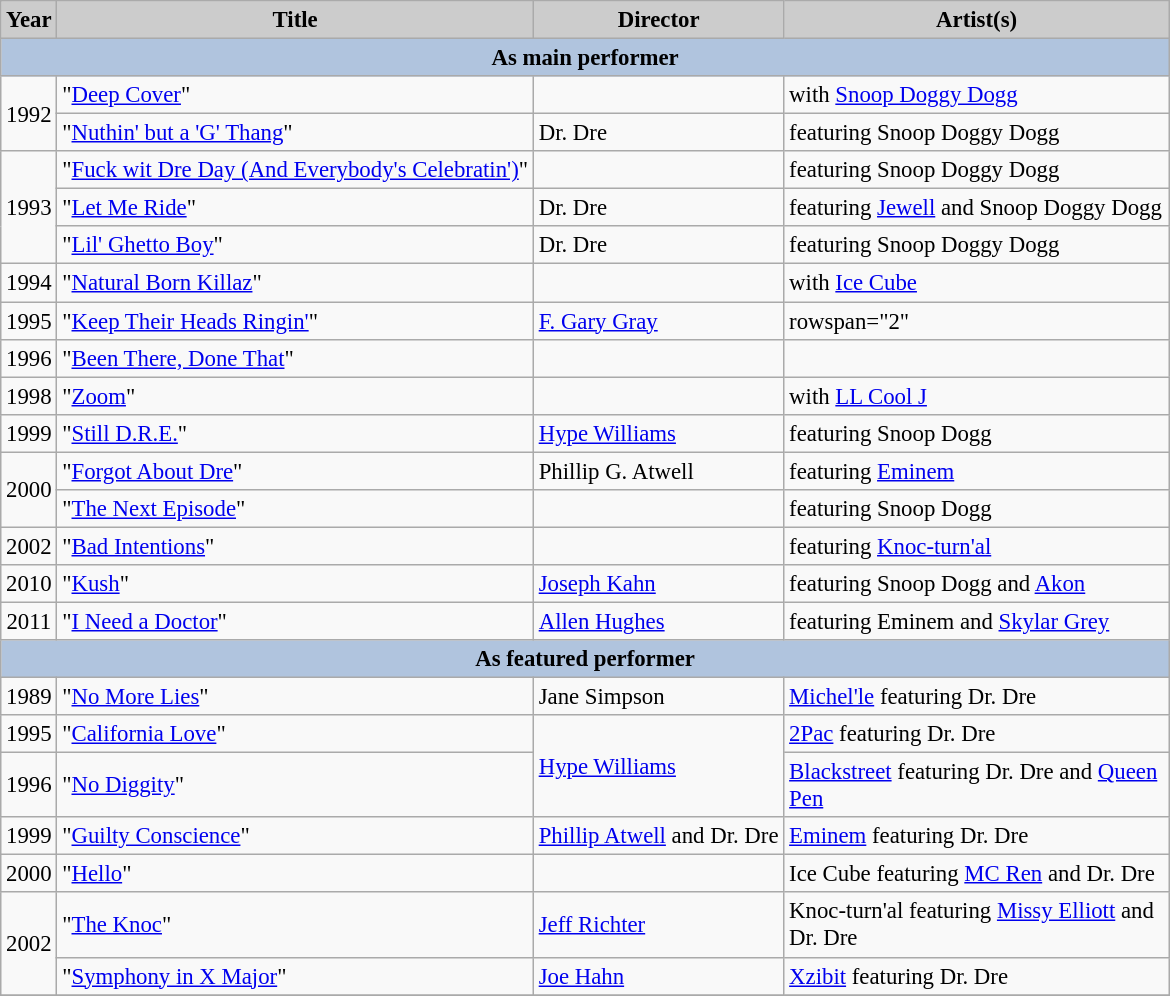<table class="wikitable" style="font-size:95%">
<tr>
<th style="background:#ccc;">Year</th>
<th style="background:#ccc;">Title</th>
<th style="background:#ccc;">Director</th>
<th style="background:#ccc;width:250px">Artist(s)</th>
</tr>
<tr style="text-align:center;">
<th colspan="4" style="background:#B0C4DE;">As main performer</th>
</tr>
<tr>
<td rowspan="2" style="text-align:center;">1992</td>
<td>"<a href='#'>Deep Cover</a>"</td>
<td></td>
<td>with <a href='#'>Snoop Doggy Dogg</a></td>
</tr>
<tr>
<td>"<a href='#'>Nuthin' but a 'G' Thang</a>"</td>
<td>Dr. Dre</td>
<td>featuring Snoop Doggy Dogg</td>
</tr>
<tr>
<td rowspan="3" style="text-align:center;">1993</td>
<td>"<a href='#'>Fuck wit Dre Day (And Everybody's Celebratin')</a>"</td>
<td></td>
<td>featuring Snoop Doggy Dogg</td>
</tr>
<tr>
<td>"<a href='#'>Let Me Ride</a>"</td>
<td>Dr. Dre</td>
<td>featuring <a href='#'>Jewell</a> and Snoop Doggy Dogg</td>
</tr>
<tr>
<td>"<a href='#'>Lil' Ghetto Boy</a>"</td>
<td>Dr. Dre</td>
<td>featuring Snoop Doggy Dogg</td>
</tr>
<tr>
<td style="text-align:center;">1994</td>
<td>"<a href='#'>Natural Born Killaz</a>"</td>
<td></td>
<td>with <a href='#'>Ice Cube</a></td>
</tr>
<tr>
<td style="text-align:center;">1995</td>
<td>"<a href='#'>Keep Their Heads Ringin'</a>"</td>
<td><a href='#'>F. Gary Gray</a></td>
<td>rowspan="2" </td>
</tr>
<tr>
<td style="text-align:center;">1996</td>
<td>"<a href='#'>Been There, Done That</a>"</td>
<td></td>
</tr>
<tr>
<td style="text-align:center;">1998</td>
<td>"<a href='#'>Zoom</a>"</td>
<td></td>
<td>with <a href='#'>LL Cool J</a></td>
</tr>
<tr>
<td style="text-align:center;">1999</td>
<td>"<a href='#'>Still D.R.E.</a>"</td>
<td><a href='#'>Hype Williams</a></td>
<td>featuring Snoop Dogg</td>
</tr>
<tr>
<td rowspan="2" style="text-align:center;">2000</td>
<td>"<a href='#'>Forgot About Dre</a>"</td>
<td>Phillip G. Atwell</td>
<td>featuring <a href='#'>Eminem</a></td>
</tr>
<tr>
<td>"<a href='#'>The Next Episode</a>"</td>
<td></td>
<td>featuring Snoop Dogg</td>
</tr>
<tr>
<td style="text-align:center;">2002</td>
<td>"<a href='#'>Bad Intentions</a>"</td>
<td></td>
<td>featuring <a href='#'>Knoc-turn'al</a></td>
</tr>
<tr>
<td style="text-align:center;">2010</td>
<td>"<a href='#'>Kush</a>"</td>
<td><a href='#'>Joseph Kahn</a></td>
<td>featuring Snoop Dogg and <a href='#'>Akon</a></td>
</tr>
<tr>
<td style="text-align:center;">2011</td>
<td>"<a href='#'>I Need a Doctor</a>"</td>
<td><a href='#'>Allen Hughes</a></td>
<td>featuring Eminem and <a href='#'>Skylar Grey</a></td>
</tr>
<tr>
<th colspan="4" style="background:#B0C4DE;">As featured performer</th>
</tr>
<tr>
<td>1989</td>
<td>"<a href='#'>No More Lies</a>"</td>
<td>Jane Simpson</td>
<td><a href='#'>Michel'le</a> featuring Dr. Dre</td>
</tr>
<tr>
<td style="text-align:center;">1995</td>
<td>"<a href='#'>California Love</a>"</td>
<td rowspan="2"><a href='#'>Hype Williams</a></td>
<td><a href='#'>2Pac</a> featuring Dr. Dre</td>
</tr>
<tr>
<td style="text-align:center;">1996</td>
<td>"<a href='#'>No Diggity</a>"</td>
<td><a href='#'>Blackstreet</a> featuring Dr. Dre and <a href='#'>Queen Pen</a></td>
</tr>
<tr>
<td style="text-align:center;">1999</td>
<td>"<a href='#'>Guilty Conscience</a>"</td>
<td><a href='#'>Phillip Atwell</a> and Dr. Dre</td>
<td><a href='#'>Eminem</a> featuring Dr. Dre</td>
</tr>
<tr>
<td style="text-align:center;">2000</td>
<td>"<a href='#'>Hello</a>"</td>
<td></td>
<td>Ice Cube featuring <a href='#'>MC Ren</a> and Dr. Dre</td>
</tr>
<tr>
<td rowspan="2" style="text-align:center;">2002</td>
<td>"<a href='#'>The Knoc</a>"</td>
<td><a href='#'>Jeff Richter</a></td>
<td>Knoc-turn'al featuring <a href='#'>Missy Elliott</a> and Dr. Dre</td>
</tr>
<tr>
<td>"<a href='#'>Symphony in X Major</a>"</td>
<td><a href='#'>Joe Hahn</a></td>
<td><a href='#'>Xzibit</a> featuring Dr. Dre</td>
</tr>
<tr>
</tr>
</table>
